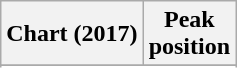<table class="wikitable sortable plainrowheaders" style="text-align:center">
<tr>
<th scope="col">Chart (2017)</th>
<th scope="col">Peak<br> position</th>
</tr>
<tr>
</tr>
<tr>
</tr>
</table>
